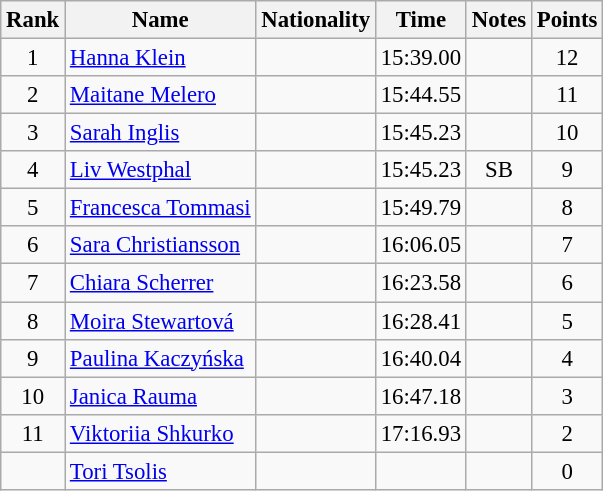<table class="wikitable sortable" style="text-align:center; font-size:95%">
<tr>
<th>Rank</th>
<th>Name</th>
<th>Nationality</th>
<th>Time</th>
<th>Notes</th>
<th>Points</th>
</tr>
<tr>
<td>1</td>
<td align=left><a href='#'>Hanna Klein</a></td>
<td align=left></td>
<td>15:39.00</td>
<td></td>
<td>12</td>
</tr>
<tr>
<td>2</td>
<td align=left><a href='#'>Maitane Melero</a></td>
<td align=left></td>
<td>15:44.55</td>
<td></td>
<td>11</td>
</tr>
<tr>
<td>3</td>
<td align=left><a href='#'>Sarah Inglis</a></td>
<td align=left></td>
<td>15:45.23</td>
<td></td>
<td>10</td>
</tr>
<tr>
<td>4</td>
<td align=left><a href='#'>Liv Westphal</a></td>
<td align=left></td>
<td>15:45.23</td>
<td>SB</td>
<td>9</td>
</tr>
<tr>
<td>5</td>
<td align=left><a href='#'>Francesca Tommasi</a></td>
<td align=left></td>
<td>15:49.79</td>
<td></td>
<td>8</td>
</tr>
<tr>
<td>6</td>
<td align=left><a href='#'>Sara Christiansson</a></td>
<td align=left></td>
<td>16:06.05</td>
<td></td>
<td>7</td>
</tr>
<tr>
<td>7</td>
<td align=left><a href='#'>Chiara Scherrer</a></td>
<td align=left></td>
<td>16:23.58</td>
<td></td>
<td>6</td>
</tr>
<tr>
<td>8</td>
<td align=left><a href='#'>Moira Stewartová</a></td>
<td align=left></td>
<td>16:28.41</td>
<td></td>
<td>5</td>
</tr>
<tr>
<td>9</td>
<td align=left><a href='#'>Paulina Kaczyńska</a></td>
<td align=left></td>
<td>16:40.04</td>
<td></td>
<td>4</td>
</tr>
<tr>
<td>10</td>
<td align=left><a href='#'>Janica Rauma</a></td>
<td align=left></td>
<td>16:47.18</td>
<td></td>
<td>3</td>
</tr>
<tr>
<td>11</td>
<td align=left><a href='#'>Viktoriia Shkurko</a></td>
<td align=left></td>
<td>17:16.93</td>
<td></td>
<td>2</td>
</tr>
<tr>
<td></td>
<td align=left><a href='#'>Tori Tsolis</a></td>
<td align=left></td>
<td></td>
<td></td>
<td>0</td>
</tr>
</table>
